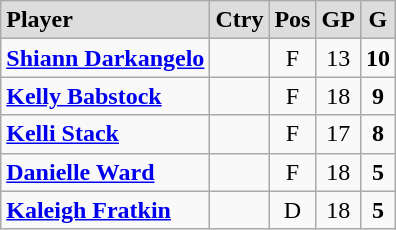<table class="wikitable">
<tr align="center" style="font-weight:bold; background-color:#dddddd;" |>
<td align="left">Player</td>
<td>Ctry</td>
<td>Pos</td>
<td>GP</td>
<td>G</td>
</tr>
<tr align="center">
<td align="left"><strong><a href='#'>Shiann Darkangelo</a></strong></td>
<td></td>
<td>F</td>
<td>13</td>
<td><strong>10</strong></td>
</tr>
<tr align="center">
<td align="left"><strong><a href='#'>Kelly Babstock</a></strong></td>
<td></td>
<td>F</td>
<td>18</td>
<td><strong>9</strong></td>
</tr>
<tr align="center">
<td align="left"><strong><a href='#'>Kelli Stack</a></strong></td>
<td></td>
<td>F</td>
<td>17</td>
<td><strong>8</strong></td>
</tr>
<tr align="center">
<td align="left"><strong><a href='#'>Danielle Ward</a></strong></td>
<td></td>
<td>F</td>
<td>18</td>
<td><strong>5</strong></td>
</tr>
<tr align="center">
<td align="left"><strong><a href='#'>Kaleigh Fratkin</a></strong></td>
<td></td>
<td>D</td>
<td>18</td>
<td><strong>5</strong></td>
</tr>
</table>
